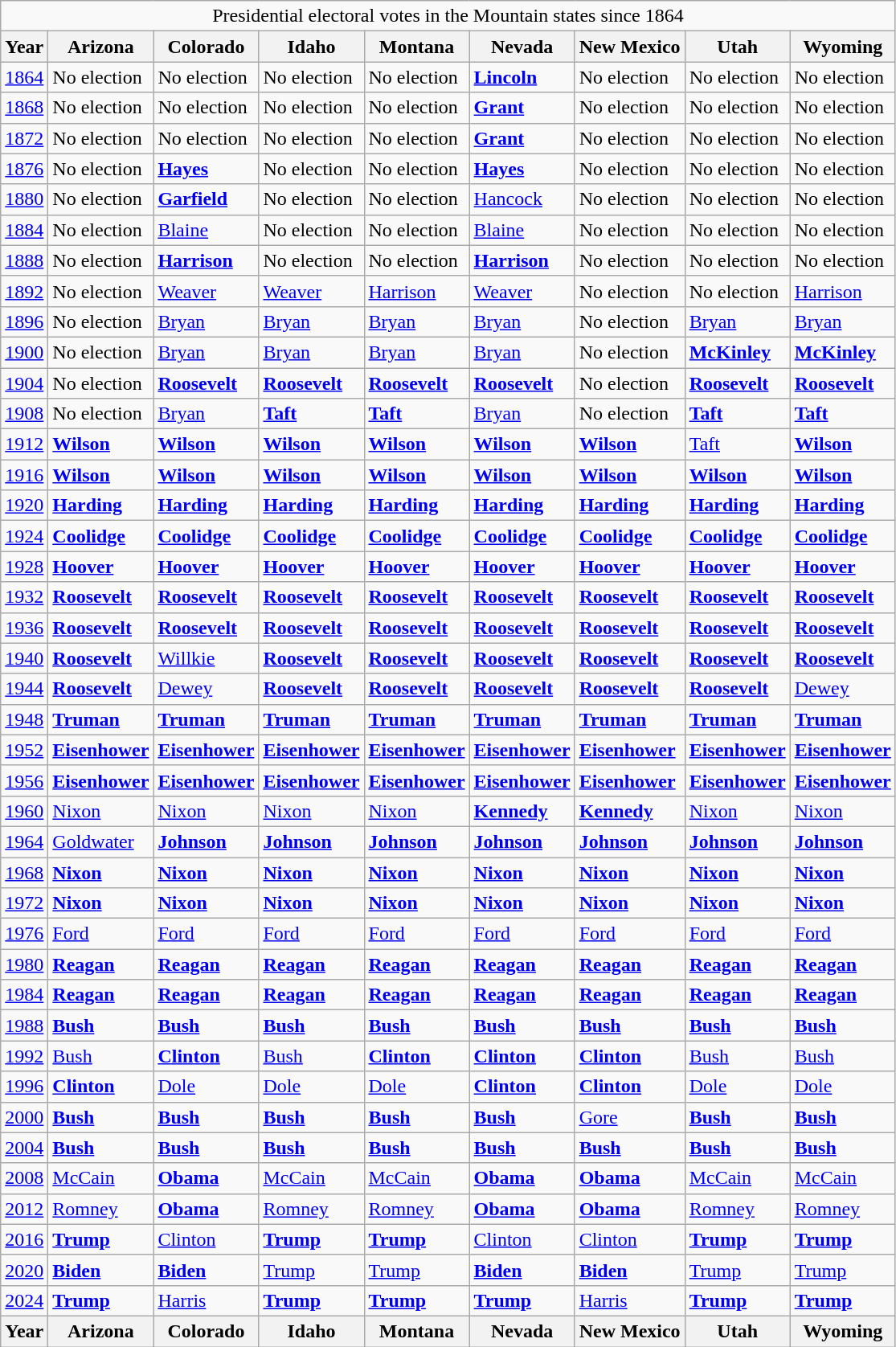<table class="wikitable">
<tr>
<td style="text-align:center;" colspan="9">Presidential electoral votes in the Mountain states since 1864</td>
</tr>
<tr>
<th>Year</th>
<th>Arizona</th>
<th>Colorado</th>
<th>Idaho</th>
<th>Montana</th>
<th>Nevada</th>
<th>New Mexico</th>
<th>Utah</th>
<th>Wyoming</th>
</tr>
<tr>
<td><a href='#'>1864</a></td>
<td>No election</td>
<td>No election</td>
<td>No election</td>
<td>No election</td>
<td><strong><a href='#'>Lincoln</a></strong></td>
<td>No election</td>
<td>No election</td>
<td>No election</td>
</tr>
<tr>
<td><a href='#'>1868</a></td>
<td>No election</td>
<td>No election</td>
<td>No election</td>
<td>No election</td>
<td><strong><a href='#'>Grant</a></strong></td>
<td>No election</td>
<td>No election</td>
<td>No election</td>
</tr>
<tr>
<td><a href='#'>1872</a></td>
<td>No election</td>
<td>No election</td>
<td>No election</td>
<td>No election</td>
<td><strong><a href='#'>Grant</a></strong></td>
<td>No election</td>
<td>No election</td>
<td>No election</td>
</tr>
<tr>
<td><a href='#'>1876</a></td>
<td>No election</td>
<td><strong><a href='#'>Hayes</a></strong></td>
<td>No election</td>
<td>No election</td>
<td><strong><a href='#'>Hayes</a></strong></td>
<td>No election</td>
<td>No election</td>
<td>No election</td>
</tr>
<tr>
<td><a href='#'>1880</a></td>
<td>No election</td>
<td><strong><a href='#'>Garfield</a></strong></td>
<td>No election</td>
<td>No election</td>
<td><a href='#'>Hancock</a></td>
<td>No election</td>
<td>No election</td>
<td>No election</td>
</tr>
<tr>
<td><a href='#'>1884</a></td>
<td>No election</td>
<td><a href='#'>Blaine</a></td>
<td>No election</td>
<td>No election</td>
<td><a href='#'>Blaine</a></td>
<td>No election</td>
<td>No election</td>
<td>No election</td>
</tr>
<tr>
<td><a href='#'>1888</a></td>
<td>No election</td>
<td><strong><a href='#'>Harrison</a></strong></td>
<td>No election</td>
<td>No election</td>
<td><strong><a href='#'>Harrison</a></strong></td>
<td>No election</td>
<td>No election</td>
<td>No election</td>
</tr>
<tr>
<td><a href='#'>1892</a></td>
<td>No election</td>
<td><a href='#'>Weaver</a></td>
<td><a href='#'>Weaver</a></td>
<td><a href='#'>Harrison</a></td>
<td><a href='#'>Weaver</a></td>
<td>No election</td>
<td>No election</td>
<td><a href='#'>Harrison</a></td>
</tr>
<tr>
<td><a href='#'>1896</a></td>
<td>No election</td>
<td><a href='#'>Bryan</a></td>
<td><a href='#'>Bryan</a></td>
<td><a href='#'>Bryan</a></td>
<td><a href='#'>Bryan</a></td>
<td>No election</td>
<td><a href='#'>Bryan</a></td>
<td><a href='#'>Bryan</a></td>
</tr>
<tr>
<td><a href='#'>1900</a></td>
<td>No election</td>
<td><a href='#'>Bryan</a></td>
<td><a href='#'>Bryan</a></td>
<td><a href='#'>Bryan</a></td>
<td><a href='#'>Bryan</a></td>
<td>No election</td>
<td><strong><a href='#'>McKinley</a></strong></td>
<td><strong><a href='#'>McKinley</a></strong></td>
</tr>
<tr>
<td><a href='#'>1904</a></td>
<td>No election</td>
<td><strong><a href='#'>Roosevelt</a></strong></td>
<td><strong><a href='#'>Roosevelt</a></strong></td>
<td><strong><a href='#'>Roosevelt</a></strong></td>
<td><strong><a href='#'>Roosevelt</a></strong></td>
<td>No election</td>
<td><strong><a href='#'>Roosevelt</a></strong></td>
<td><strong><a href='#'>Roosevelt</a></strong></td>
</tr>
<tr>
<td><a href='#'>1908</a></td>
<td>No election</td>
<td><a href='#'>Bryan</a></td>
<td><strong><a href='#'>Taft</a></strong></td>
<td><strong><a href='#'>Taft</a></strong></td>
<td><a href='#'>Bryan</a></td>
<td>No election</td>
<td><strong><a href='#'>Taft</a></strong></td>
<td><strong><a href='#'>Taft</a></strong></td>
</tr>
<tr>
<td><a href='#'>1912</a></td>
<td><strong><a href='#'>Wilson</a></strong></td>
<td><strong><a href='#'>Wilson</a></strong></td>
<td><strong><a href='#'>Wilson</a></strong></td>
<td><strong><a href='#'>Wilson</a></strong></td>
<td><strong><a href='#'>Wilson</a></strong></td>
<td><strong><a href='#'>Wilson</a></strong></td>
<td><a href='#'>Taft</a></td>
<td><strong><a href='#'>Wilson</a></strong></td>
</tr>
<tr>
<td><a href='#'>1916</a></td>
<td><strong><a href='#'>Wilson</a></strong></td>
<td><strong><a href='#'>Wilson</a></strong></td>
<td><strong><a href='#'>Wilson</a></strong></td>
<td><strong><a href='#'>Wilson</a></strong></td>
<td><strong><a href='#'>Wilson</a></strong></td>
<td><strong><a href='#'>Wilson</a></strong></td>
<td><strong><a href='#'>Wilson</a></strong></td>
<td><strong><a href='#'>Wilson</a></strong></td>
</tr>
<tr>
<td><a href='#'>1920</a></td>
<td><strong><a href='#'>Harding</a></strong></td>
<td><strong><a href='#'>Harding</a></strong></td>
<td><strong><a href='#'>Harding</a></strong></td>
<td><strong><a href='#'>Harding</a></strong></td>
<td><strong><a href='#'>Harding</a></strong></td>
<td><strong><a href='#'>Harding</a></strong></td>
<td><strong><a href='#'>Harding</a></strong></td>
<td><strong><a href='#'>Harding</a></strong></td>
</tr>
<tr>
<td><a href='#'>1924</a></td>
<td><strong><a href='#'>Coolidge</a></strong></td>
<td><strong><a href='#'>Coolidge</a></strong></td>
<td><strong><a href='#'>Coolidge</a></strong></td>
<td><strong><a href='#'>Coolidge</a></strong></td>
<td><strong><a href='#'>Coolidge</a></strong></td>
<td><strong><a href='#'>Coolidge</a></strong></td>
<td><strong><a href='#'>Coolidge</a></strong></td>
<td><strong><a href='#'>Coolidge</a></strong></td>
</tr>
<tr>
<td><a href='#'>1928</a></td>
<td><strong><a href='#'>Hoover</a></strong></td>
<td><strong><a href='#'>Hoover</a></strong></td>
<td><strong><a href='#'>Hoover</a></strong></td>
<td><strong><a href='#'>Hoover</a></strong></td>
<td><strong><a href='#'>Hoover</a></strong></td>
<td><strong><a href='#'>Hoover</a></strong></td>
<td><strong><a href='#'>Hoover</a></strong></td>
<td><strong><a href='#'>Hoover</a></strong></td>
</tr>
<tr>
<td><a href='#'>1932</a></td>
<td><strong><a href='#'>Roosevelt</a></strong></td>
<td><strong><a href='#'>Roosevelt</a></strong></td>
<td><strong><a href='#'>Roosevelt</a></strong></td>
<td><strong><a href='#'>Roosevelt</a></strong></td>
<td><strong><a href='#'>Roosevelt</a></strong></td>
<td><strong><a href='#'>Roosevelt</a></strong></td>
<td><strong><a href='#'>Roosevelt</a></strong></td>
<td><strong><a href='#'>Roosevelt</a></strong></td>
</tr>
<tr>
<td><a href='#'>1936</a></td>
<td><strong><a href='#'>Roosevelt</a></strong></td>
<td><strong><a href='#'>Roosevelt</a></strong></td>
<td><strong><a href='#'>Roosevelt</a></strong></td>
<td><strong><a href='#'>Roosevelt</a></strong></td>
<td><strong><a href='#'>Roosevelt</a></strong></td>
<td><strong><a href='#'>Roosevelt</a></strong></td>
<td><strong><a href='#'>Roosevelt</a></strong></td>
<td><strong><a href='#'>Roosevelt</a></strong></td>
</tr>
<tr>
<td><a href='#'>1940</a></td>
<td><strong><a href='#'>Roosevelt</a></strong></td>
<td><a href='#'>Willkie</a></td>
<td><strong><a href='#'>Roosevelt</a></strong></td>
<td><strong><a href='#'>Roosevelt</a></strong></td>
<td><strong><a href='#'>Roosevelt</a></strong></td>
<td><strong><a href='#'>Roosevelt</a></strong></td>
<td><strong><a href='#'>Roosevelt</a></strong></td>
<td><strong><a href='#'>Roosevelt</a></strong></td>
</tr>
<tr>
<td><a href='#'>1944</a></td>
<td><strong><a href='#'>Roosevelt</a></strong></td>
<td><a href='#'>Dewey</a></td>
<td><strong><a href='#'>Roosevelt</a></strong></td>
<td><strong><a href='#'>Roosevelt</a></strong></td>
<td><strong><a href='#'>Roosevelt</a></strong></td>
<td><strong><a href='#'>Roosevelt</a></strong></td>
<td><strong><a href='#'>Roosevelt</a></strong></td>
<td><a href='#'>Dewey</a></td>
</tr>
<tr>
<td><a href='#'>1948</a></td>
<td><strong><a href='#'>Truman</a></strong></td>
<td><strong><a href='#'>Truman</a></strong></td>
<td><strong><a href='#'>Truman</a></strong></td>
<td><strong><a href='#'>Truman</a></strong></td>
<td><strong><a href='#'>Truman</a></strong></td>
<td><strong><a href='#'>Truman</a></strong></td>
<td><strong><a href='#'>Truman</a></strong></td>
<td><strong><a href='#'>Truman</a></strong></td>
</tr>
<tr>
<td><a href='#'>1952</a></td>
<td><strong><a href='#'>Eisenhower</a></strong></td>
<td><strong><a href='#'>Eisenhower</a></strong></td>
<td><strong><a href='#'>Eisenhower</a></strong></td>
<td><strong><a href='#'>Eisenhower</a></strong></td>
<td><strong><a href='#'>Eisenhower</a></strong></td>
<td><strong><a href='#'>Eisenhower</a></strong></td>
<td><strong><a href='#'>Eisenhower</a></strong></td>
<td><strong><a href='#'>Eisenhower</a></strong></td>
</tr>
<tr>
<td><a href='#'>1956</a></td>
<td><strong><a href='#'>Εisenhower</a></strong></td>
<td><strong><a href='#'>Eisenhower</a></strong></td>
<td><strong><a href='#'>Eisenhower</a></strong></td>
<td><strong><a href='#'>Eisenhower</a></strong></td>
<td><strong><a href='#'>Eisenhower</a></strong></td>
<td><strong><a href='#'>Eisenhower</a></strong></td>
<td><strong><a href='#'>Eisenhower</a></strong></td>
<td><strong><a href='#'>Eisenhower</a></strong></td>
</tr>
<tr>
<td><a href='#'>1960</a></td>
<td><a href='#'>Nixon</a></td>
<td><a href='#'>Nixon</a></td>
<td><a href='#'>Nixon</a></td>
<td><a href='#'>Nixon</a></td>
<td><strong><a href='#'>Kennedy</a></strong></td>
<td><strong><a href='#'>Kennedy</a></strong></td>
<td><a href='#'>Nixon</a></td>
<td><a href='#'>Nixon</a></td>
</tr>
<tr>
<td><a href='#'>1964</a></td>
<td><a href='#'>Goldwater</a></td>
<td><strong><a href='#'>Johnson</a></strong></td>
<td><strong><a href='#'>Johnson</a></strong></td>
<td><strong><a href='#'>Johnson</a></strong></td>
<td><strong><a href='#'>Johnson</a></strong></td>
<td><strong><a href='#'>Johnson</a></strong></td>
<td><strong><a href='#'>Johnson</a></strong></td>
<td><strong><a href='#'>Johnson</a></strong></td>
</tr>
<tr>
<td><a href='#'>1968</a></td>
<td><strong><a href='#'>Nixon</a></strong></td>
<td><strong><a href='#'>Nixon</a></strong></td>
<td><strong><a href='#'>Nixon</a></strong></td>
<td><strong><a href='#'>Nixon</a></strong></td>
<td><strong><a href='#'>Nixon</a></strong></td>
<td><strong><a href='#'>Nixon</a></strong></td>
<td><strong><a href='#'>Nixon</a></strong></td>
<td><strong><a href='#'>Nixon</a></strong></td>
</tr>
<tr>
<td><a href='#'>1972</a></td>
<td><strong><a href='#'>Nixon</a></strong></td>
<td><strong><a href='#'>Nixon</a></strong></td>
<td><strong><a href='#'>Nixon</a></strong></td>
<td><strong><a href='#'>Nixon</a></strong></td>
<td><strong><a href='#'>Nixon</a></strong></td>
<td><strong><a href='#'>Nixon</a></strong></td>
<td><strong><a href='#'>Nixon</a></strong></td>
<td><strong><a href='#'>Nixon</a></strong></td>
</tr>
<tr>
<td><a href='#'>1976</a></td>
<td><a href='#'>Ford</a></td>
<td><a href='#'>Ford</a></td>
<td><a href='#'>Ford</a></td>
<td><a href='#'>Ford</a></td>
<td><a href='#'>Ford</a></td>
<td><a href='#'>Ford</a></td>
<td><a href='#'>Ford</a></td>
<td><a href='#'>Ford</a></td>
</tr>
<tr>
<td><a href='#'>1980</a></td>
<td><strong><a href='#'>Reagan</a></strong></td>
<td><strong><a href='#'>Reagan</a></strong></td>
<td><strong><a href='#'>Reagan</a></strong></td>
<td><strong><a href='#'>Reagan</a></strong></td>
<td><strong><a href='#'>Reagan</a></strong></td>
<td><strong><a href='#'>Reagan</a></strong></td>
<td><strong><a href='#'>Reagan</a></strong></td>
<td><strong><a href='#'>Reagan</a></strong></td>
</tr>
<tr>
<td><a href='#'>1984</a></td>
<td><strong><a href='#'>Reagan</a></strong></td>
<td><strong><a href='#'>Reagan</a></strong></td>
<td><strong><a href='#'>Reagan</a></strong></td>
<td><strong><a href='#'>Reagan</a></strong></td>
<td><strong><a href='#'>Reagan</a></strong></td>
<td><strong><a href='#'>Reagan</a></strong></td>
<td><strong><a href='#'>Reagan</a></strong></td>
<td><strong><a href='#'>Reagan</a></strong></td>
</tr>
<tr>
<td><a href='#'>1988</a></td>
<td><strong><a href='#'>Bush</a></strong></td>
<td><strong><a href='#'>Bush</a></strong></td>
<td><strong><a href='#'>Bush</a></strong></td>
<td><strong><a href='#'>Bush</a></strong></td>
<td><strong><a href='#'>Bush</a></strong></td>
<td><strong><a href='#'>Bush</a></strong></td>
<td><strong><a href='#'>Bush</a></strong></td>
<td><strong><a href='#'>Bush</a></strong></td>
</tr>
<tr>
<td><a href='#'>1992</a></td>
<td><a href='#'>Bush</a></td>
<td><strong><a href='#'>Clinton</a></strong></td>
<td><a href='#'>Bush</a></td>
<td><strong><a href='#'>Clinton</a></strong></td>
<td><strong><a href='#'>Clinton</a></strong></td>
<td><strong><a href='#'>Clinton</a></strong></td>
<td><a href='#'>Bush</a></td>
<td><a href='#'>Bush</a></td>
</tr>
<tr>
<td><a href='#'>1996</a></td>
<td><strong><a href='#'>Clinton</a></strong></td>
<td><a href='#'>Dole</a></td>
<td><a href='#'>Dole</a></td>
<td><a href='#'>Dole</a></td>
<td><strong><a href='#'>Clinton</a></strong></td>
<td><strong><a href='#'>Clinton</a></strong></td>
<td><a href='#'>Dole</a></td>
<td><a href='#'>Dole</a></td>
</tr>
<tr>
<td><a href='#'>2000</a></td>
<td><strong><a href='#'>Bush</a></strong></td>
<td><strong><a href='#'>Bush</a></strong></td>
<td><strong><a href='#'>Bush</a></strong></td>
<td><strong><a href='#'>Bush</a></strong></td>
<td><strong><a href='#'>Bush</a></strong></td>
<td><a href='#'>Gore</a></td>
<td><strong><a href='#'>Bush</a></strong></td>
<td><strong><a href='#'>Bush</a></strong></td>
</tr>
<tr>
<td><a href='#'>2004</a></td>
<td><strong><a href='#'>Bush</a></strong></td>
<td><strong><a href='#'>Bush</a></strong></td>
<td><strong><a href='#'>Bush</a></strong></td>
<td><strong><a href='#'>Bush</a></strong></td>
<td><strong><a href='#'>Bush</a></strong></td>
<td><strong><a href='#'>Bush</a></strong></td>
<td><strong><a href='#'>Bush</a></strong></td>
<td><strong><a href='#'>Bush</a></strong></td>
</tr>
<tr>
<td><a href='#'>2008</a></td>
<td><a href='#'>McCain</a></td>
<td><strong><a href='#'>Obama</a></strong></td>
<td><a href='#'>McCain</a></td>
<td><a href='#'>McCain</a></td>
<td><strong><a href='#'>Obama</a></strong></td>
<td><strong><a href='#'>Obama</a></strong></td>
<td><a href='#'>McCain</a></td>
<td><a href='#'>McCain</a></td>
</tr>
<tr>
<td><a href='#'>2012</a></td>
<td><a href='#'>Romney</a></td>
<td><strong><a href='#'>Obama</a></strong></td>
<td><a href='#'>Romney</a></td>
<td><a href='#'>Romney</a></td>
<td><strong><a href='#'>Obama</a></strong></td>
<td><strong><a href='#'>Obama</a></strong></td>
<td><a href='#'>Romney</a></td>
<td><a href='#'>Romney</a></td>
</tr>
<tr>
<td><a href='#'>2016</a></td>
<td><strong><a href='#'>Trump</a></strong></td>
<td><a href='#'>Clinton</a></td>
<td><strong><a href='#'>Trump</a></strong></td>
<td><strong><a href='#'>Trump</a></strong></td>
<td><a href='#'>Clinton</a></td>
<td><a href='#'>Clinton</a></td>
<td><strong><a href='#'>Trump</a></strong></td>
<td><strong><a href='#'>Trump</a></strong></td>
</tr>
<tr>
<td><a href='#'>2020</a></td>
<td><strong><a href='#'>Biden</a></strong></td>
<td><strong><a href='#'>Biden</a></strong></td>
<td><a href='#'>Trump</a></td>
<td><a href='#'>Trump</a></td>
<td><strong><a href='#'>Biden</a></strong></td>
<td><strong><a href='#'>Biden</a></strong></td>
<td><a href='#'>Trump</a></td>
<td><a href='#'>Trump</a></td>
</tr>
<tr>
<td><a href='#'>2024</a></td>
<td><strong><a href='#'>Trump</a></strong></td>
<td><a href='#'>Harris</a></td>
<td><strong><a href='#'>Trump</a></strong></td>
<td><strong><a href='#'>Trump</a></strong></td>
<td><strong><a href='#'>Trump</a></strong></td>
<td><a href='#'>Harris</a></td>
<td><strong><a href='#'>Trump</a></strong></td>
<td><strong><a href='#'>Trump</a></strong></td>
</tr>
<tr>
<th>Year</th>
<th>Arizona</th>
<th>Colorado</th>
<th>Idaho</th>
<th>Montana</th>
<th>Nevada</th>
<th>New Mexico</th>
<th>Utah</th>
<th>Wyoming</th>
</tr>
</table>
